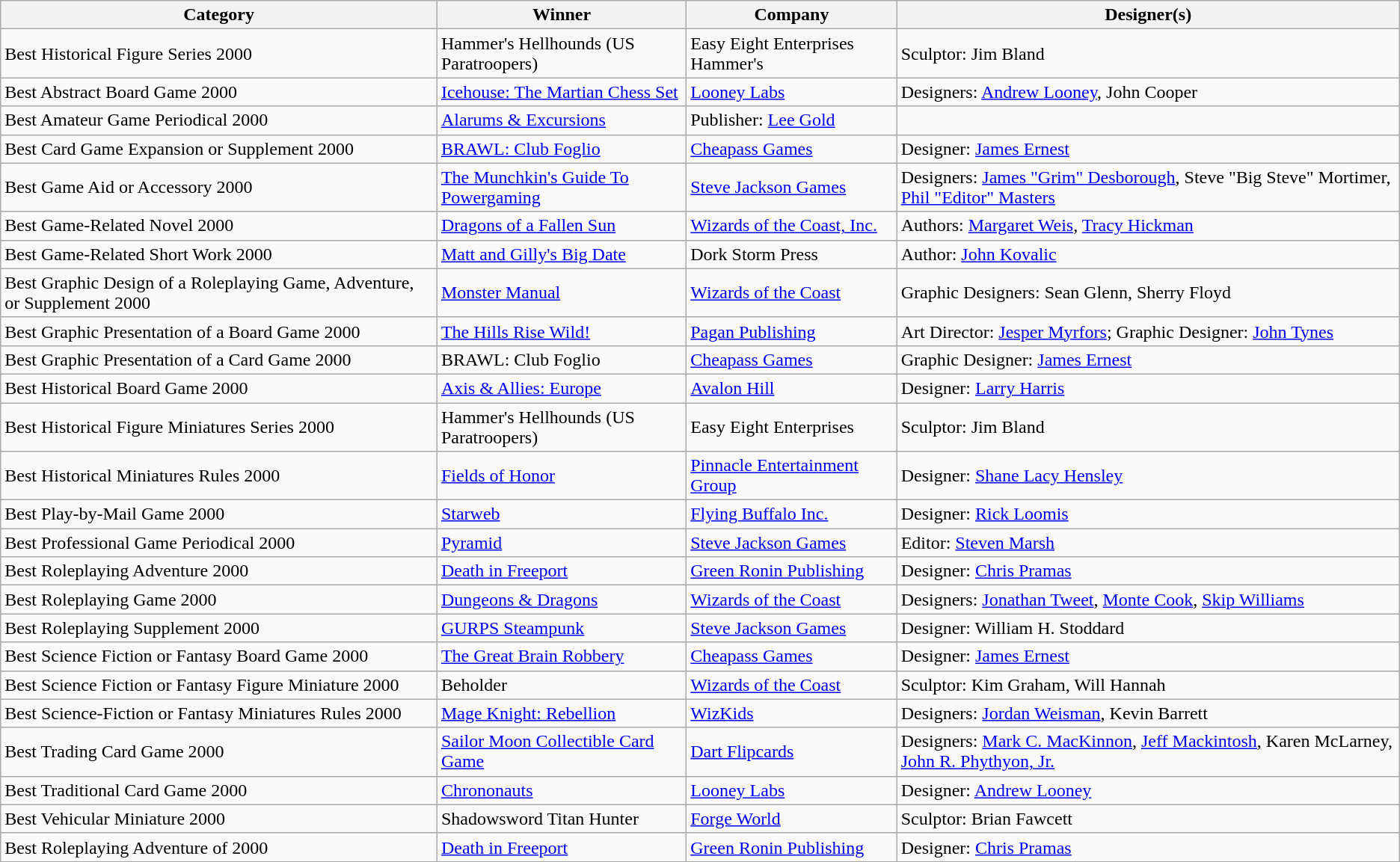<table class="wikitable">
<tr>
<th>Category</th>
<th>Winner</th>
<th>Company</th>
<th>Designer(s)</th>
</tr>
<tr>
<td>Best Historical Figure Series 2000</td>
<td>Hammer's Hellhounds (US Paratroopers)</td>
<td>Easy Eight Enterprises Hammer's</td>
<td>Sculptor: Jim Bland</td>
</tr>
<tr>
<td>Best Abstract Board Game 2000</td>
<td><a href='#'>Icehouse: The Martian Chess Set</a></td>
<td><a href='#'>Looney Labs</a></td>
<td>Designers: <a href='#'>Andrew Looney</a>, John Cooper</td>
</tr>
<tr>
<td>Best Amateur Game Periodical 2000</td>
<td><a href='#'>Alarums & Excursions</a></td>
<td>Publisher: <a href='#'>Lee Gold</a></td>
<td></td>
</tr>
<tr>
<td>Best Card Game Expansion or Supplement 2000</td>
<td><a href='#'>BRAWL: Club Foglio</a></td>
<td><a href='#'>Cheapass Games</a></td>
<td>Designer: <a href='#'>James Ernest</a></td>
</tr>
<tr>
<td>Best Game Aid or Accessory 2000</td>
<td><a href='#'>The Munchkin's Guide To Powergaming</a></td>
<td><a href='#'>Steve Jackson Games</a></td>
<td>Designers: <a href='#'>James "Grim" Desborough</a>, Steve "Big Steve" Mortimer, <a href='#'>Phil "Editor" Masters</a></td>
</tr>
<tr>
<td>Best Game-Related Novel 2000</td>
<td><a href='#'>Dragons of a Fallen Sun</a></td>
<td><a href='#'>Wizards of the Coast, Inc.</a></td>
<td>Authors: <a href='#'>Margaret Weis</a>, <a href='#'>Tracy Hickman</a></td>
</tr>
<tr>
<td>Best Game-Related Short Work 2000</td>
<td><a href='#'>Matt and Gilly's Big Date</a></td>
<td>Dork Storm Press</td>
<td>Author: <a href='#'>John Kovalic</a></td>
</tr>
<tr>
<td>Best Graphic Design of a Roleplaying Game, Adventure, or Supplement 2000</td>
<td><a href='#'>Monster Manual</a></td>
<td><a href='#'>Wizards of the Coast</a></td>
<td>Graphic Designers: Sean Glenn, Sherry Floyd</td>
</tr>
<tr>
<td>Best Graphic Presentation of a Board Game 2000</td>
<td><a href='#'>The Hills Rise Wild!</a></td>
<td><a href='#'>Pagan Publishing</a></td>
<td>Art Director: <a href='#'>Jesper Myrfors</a>; Graphic Designer: <a href='#'>John Tynes</a></td>
</tr>
<tr>
<td>Best Graphic Presentation of a Card Game 2000</td>
<td>BRAWL: Club Foglio</td>
<td><a href='#'>Cheapass Games</a></td>
<td>Graphic Designer: <a href='#'>James Ernest</a></td>
</tr>
<tr>
<td>Best Historical Board Game 2000</td>
<td><a href='#'>Axis & Allies: Europe</a></td>
<td><a href='#'>Avalon Hill</a></td>
<td>Designer: <a href='#'>Larry Harris</a></td>
</tr>
<tr>
<td>Best Historical Figure Miniatures Series 2000</td>
<td>Hammer's Hellhounds (US Paratroopers)</td>
<td>Easy Eight Enterprises</td>
<td>Sculptor: Jim Bland</td>
</tr>
<tr>
<td>Best Historical Miniatures Rules 2000</td>
<td><a href='#'>Fields of Honor</a></td>
<td><a href='#'>Pinnacle Entertainment Group</a></td>
<td>Designer: <a href='#'>Shane Lacy Hensley</a></td>
</tr>
<tr>
<td>Best Play-by-Mail Game 2000</td>
<td><a href='#'>Starweb</a></td>
<td><a href='#'>Flying Buffalo Inc.</a></td>
<td>Designer: <a href='#'>Rick Loomis</a></td>
</tr>
<tr>
<td>Best Professional Game Periodical 2000</td>
<td><a href='#'>Pyramid</a></td>
<td><a href='#'>Steve Jackson Games</a></td>
<td>Editor: <a href='#'>Steven Marsh</a></td>
</tr>
<tr>
<td>Best Roleplaying Adventure 2000</td>
<td><a href='#'>Death in Freeport</a></td>
<td><a href='#'>Green Ronin Publishing</a></td>
<td>Designer: <a href='#'>Chris Pramas</a></td>
</tr>
<tr>
<td>Best Roleplaying Game 2000</td>
<td><a href='#'>Dungeons & Dragons</a></td>
<td><a href='#'>Wizards of the Coast</a></td>
<td>Designers: <a href='#'>Jonathan Tweet</a>, <a href='#'>Monte Cook</a>, <a href='#'>Skip Williams</a></td>
</tr>
<tr>
<td>Best Roleplaying Supplement 2000</td>
<td><a href='#'>GURPS Steampunk</a></td>
<td><a href='#'>Steve Jackson Games</a></td>
<td>Designer: William H. Stoddard</td>
</tr>
<tr>
<td>Best Science Fiction or Fantasy Board Game 2000</td>
<td><a href='#'>The Great Brain Robbery</a></td>
<td><a href='#'>Cheapass Games</a></td>
<td>Designer: <a href='#'>James Ernest</a></td>
</tr>
<tr>
<td>Best Science Fiction or Fantasy Figure Miniature 2000</td>
<td>Beholder</td>
<td><a href='#'>Wizards of the Coast</a></td>
<td>Sculptor: Kim Graham, Will Hannah</td>
</tr>
<tr>
<td>Best Science-Fiction or Fantasy Miniatures Rules 2000</td>
<td><a href='#'>Mage Knight: Rebellion</a></td>
<td><a href='#'>WizKids</a></td>
<td>Designers: <a href='#'>Jordan Weisman</a>, Kevin Barrett</td>
</tr>
<tr>
<td>Best Trading Card Game 2000</td>
<td><a href='#'>Sailor Moon Collectible Card Game</a></td>
<td><a href='#'>Dart Flipcards</a></td>
<td>Designers: <a href='#'>Mark C. MacKinnon</a>, <a href='#'>Jeff Mackintosh</a>, Karen McLarney, <a href='#'>John R. Phythyon, Jr.</a></td>
</tr>
<tr>
<td>Best Traditional Card Game 2000</td>
<td><a href='#'>Chrononauts</a></td>
<td><a href='#'>Looney Labs</a></td>
<td>Designer: <a href='#'>Andrew Looney</a></td>
</tr>
<tr>
<td>Best Vehicular Miniature 2000</td>
<td>Shadowsword Titan Hunter</td>
<td><a href='#'>Forge World</a></td>
<td>Sculptor: Brian Fawcett</td>
</tr>
<tr>
<td>Best Roleplaying Adventure of 2000</td>
<td><a href='#'>Death in Freeport</a></td>
<td><a href='#'>Green Ronin Publishing</a></td>
<td>Designer: <a href='#'>Chris Pramas</a></td>
</tr>
<tr>
</tr>
</table>
